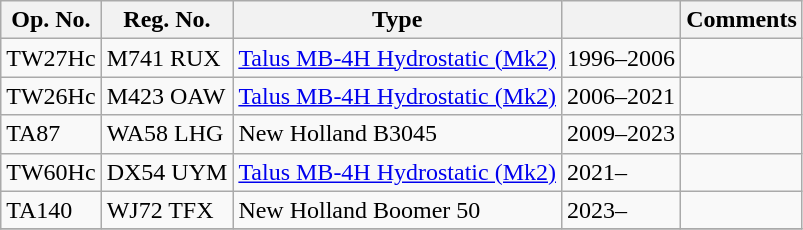<table class="wikitable">
<tr>
<th>Op. No.</th>
<th>Reg. No.</th>
<th>Type</th>
<th></th>
<th>Comments</th>
</tr>
<tr>
<td>TW27Hc</td>
<td>M741 RUX</td>
<td><a href='#'>Talus MB-4H Hydrostatic (Mk2)</a></td>
<td>1996–2006</td>
<td></td>
</tr>
<tr>
<td>TW26Hc</td>
<td>M423 OAW</td>
<td><a href='#'>Talus MB-4H Hydrostatic (Mk2)</a></td>
<td>2006–2021</td>
<td></td>
</tr>
<tr>
<td>TA87</td>
<td>WA58 LHG</td>
<td>New Holland B3045</td>
<td>2009–2023</td>
<td></td>
</tr>
<tr>
<td>TW60Hc</td>
<td>DX54 UYM</td>
<td><a href='#'>Talus MB-4H Hydrostatic (Mk2)</a></td>
<td>2021–</td>
<td></td>
</tr>
<tr>
<td>TA140</td>
<td>WJ72 TFX</td>
<td>New Holland Boomer 50</td>
<td>2023–</td>
<td></td>
</tr>
<tr>
</tr>
</table>
